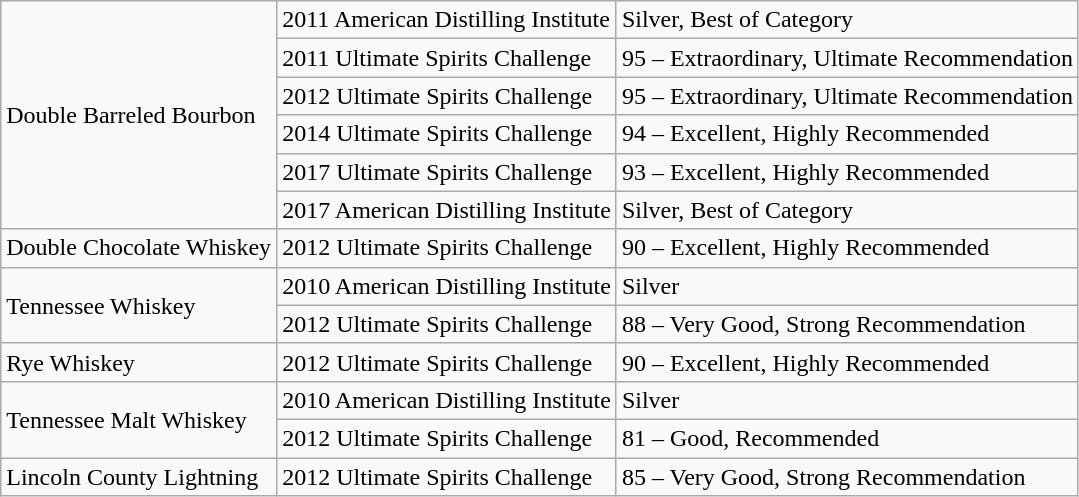<table class="wikitable">
<tr>
<td rowspan="6">Double Barreled Bourbon</td>
<td>2011 American Distilling Institute</td>
<td>Silver, Best of Category</td>
</tr>
<tr>
<td>2011 Ultimate Spirits Challenge</td>
<td>95 – Extraordinary, Ultimate Recommendation</td>
</tr>
<tr>
<td>2012 Ultimate Spirits Challenge</td>
<td>95 – Extraordinary, Ultimate Recommendation</td>
</tr>
<tr>
<td>2014 Ultimate Spirits Challenge</td>
<td>94 – Excellent, Highly Recommended</td>
</tr>
<tr>
<td>2017 Ultimate Spirits Challenge</td>
<td>93 – Excellent, Highly Recommended</td>
</tr>
<tr>
<td>2017 American Distilling Institute</td>
<td>Silver, Best of Category</td>
</tr>
<tr>
<td>Double Chocolate Whiskey</td>
<td>2012 Ultimate Spirits Challenge</td>
<td>90 – Excellent, Highly Recommended</td>
</tr>
<tr>
<td rowspan="2">Tennessee Whiskey</td>
<td>2010 American Distilling Institute</td>
<td>Silver</td>
</tr>
<tr>
<td>2012 Ultimate Spirits Challenge</td>
<td>88 – Very Good, Strong Recommendation</td>
</tr>
<tr>
<td>Rye Whiskey</td>
<td>2012 Ultimate Spirits Challenge</td>
<td>90 – Excellent, Highly Recommended</td>
</tr>
<tr>
<td rowspan="2">Tennessee Malt Whiskey</td>
<td>2010 American Distilling Institute</td>
<td>Silver</td>
</tr>
<tr>
<td>2012 Ultimate Spirits Challenge</td>
<td>81 – Good, Recommended</td>
</tr>
<tr>
<td>Lincoln County Lightning</td>
<td>2012 Ultimate Spirits Challenge</td>
<td>85 – Very Good, Strong Recommendation</td>
</tr>
</table>
